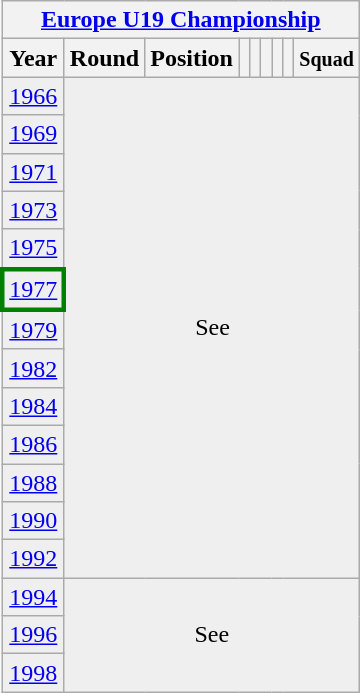<table class="wikitable" style="text-align: center;">
<tr>
<th colspan=9><a href='#'>Europe U19 Championship</a></th>
</tr>
<tr>
<th>Year</th>
<th>Round</th>
<th>Position</th>
<th></th>
<th></th>
<th></th>
<th></th>
<th></th>
<th><small>Squad</small></th>
</tr>
<tr bgcolor="efefef">
<td> <a href='#'>1966</a></td>
<td Colspan=9 rowspan=13>See </td>
</tr>
<tr bgcolor="efefef">
<td> <a href='#'>1969</a></td>
</tr>
<tr bgcolor="efefef">
<td> <a href='#'>1971</a></td>
</tr>
<tr bgcolor="efefef">
<td> <a href='#'>1973</a></td>
</tr>
<tr bgcolor="efefef">
<td> <a href='#'>1975</a></td>
</tr>
<tr bgcolor="efefef">
<td style="border:3px solid green"> <a href='#'>1977</a></td>
</tr>
<tr bgcolor="efefef">
<td> <a href='#'>1979</a></td>
</tr>
<tr bgcolor="efefef">
<td> <a href='#'>1982</a></td>
</tr>
<tr bgcolor="efefef">
<td> <a href='#'>1984</a></td>
</tr>
<tr bgcolor="efefef">
<td> <a href='#'>1986</a></td>
</tr>
<tr bgcolor="efefef">
<td> <a href='#'>1988</a></td>
</tr>
<tr bgcolor="efefef">
<td> <a href='#'>1990</a></td>
</tr>
<tr bgcolor="efefef">
<td> <a href='#'>1992</a></td>
</tr>
<tr bgcolor="efefef">
<td> <a href='#'>1994</a></td>
<td colspan=9 rowspan=3>See </td>
</tr>
<tr bgcolor="efefef">
<td> <a href='#'>1996</a></td>
</tr>
<tr bgcolor="efefef">
<td> <a href='#'>1998</a></td>
</tr>
</table>
